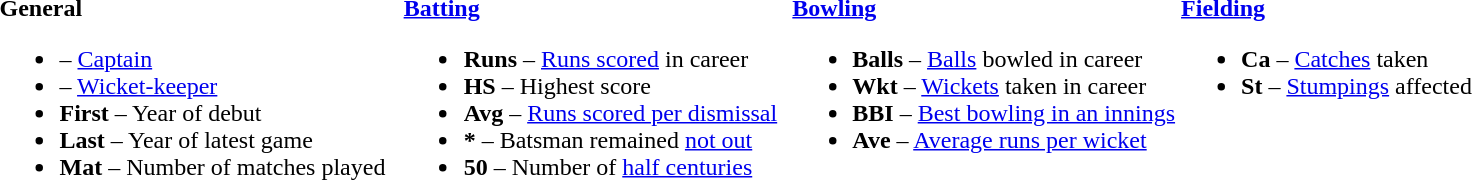<table>
<tr>
<td valign="top" style="width:26%"><br><strong>General</strong><ul><li> – <a href='#'>Captain</a></li><li> – <a href='#'>Wicket-keeper</a></li><li><strong>First</strong> – Year of debut</li><li><strong>Last</strong> – Year of latest game</li><li><strong>Mat</strong> – Number of matches played</li></ul></td>
<td valign="top" style="width:25%"><br><strong><a href='#'>Batting</a></strong><ul><li><strong>Runs</strong> – <a href='#'>Runs scored</a> in career</li><li><strong>HS</strong> – Highest score</li><li><strong>Avg</strong> – <a href='#'>Runs scored per dismissal</a></li><li><strong>*</strong> – Batsman remained <a href='#'>not out</a></li><li><strong>50</strong> – Number of <a href='#'>half centuries</a></li></ul></td>
<td valign="top" style="width:25%"><br><strong><a href='#'>Bowling</a></strong><ul><li><strong>Balls</strong> – <a href='#'>Balls</a> bowled in career</li><li><strong>Wkt</strong> – <a href='#'>Wickets</a> taken in career</li><li><strong>BBI</strong> – <a href='#'>Best bowling in an innings</a></li><li><strong>Ave</strong> – <a href='#'>Average runs per wicket</a></li></ul></td>
<td valign="top" style="width:24%"><br><strong><a href='#'>Fielding</a></strong><ul><li><strong>Ca</strong> – <a href='#'>Catches</a> taken</li><li><strong>St</strong> – <a href='#'>Stumpings</a> affected</li></ul></td>
</tr>
</table>
